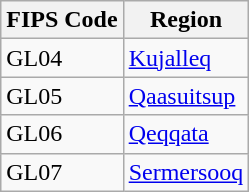<table class="wikitable">
<tr>
<th>FIPS Code</th>
<th>Region</th>
</tr>
<tr>
<td>GL04</td>
<td><a href='#'>Kujalleq</a></td>
</tr>
<tr>
<td>GL05</td>
<td><a href='#'>Qaasuitsup</a></td>
</tr>
<tr>
<td>GL06</td>
<td><a href='#'>Qeqqata</a></td>
</tr>
<tr>
<td>GL07</td>
<td><a href='#'>Sermersooq</a></td>
</tr>
</table>
